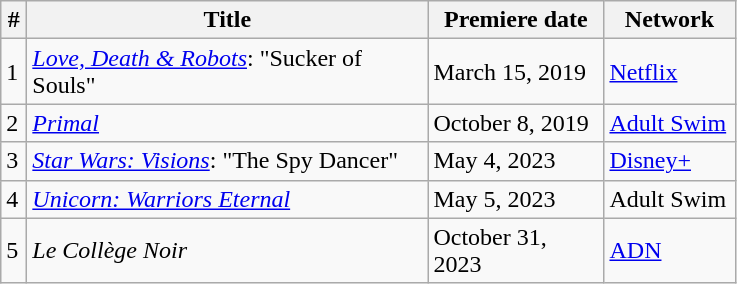<table class="wikitable sortable">
<tr>
<th width=10>#</th>
<th width=260>Title</th>
<th width=110>Premiere date</th>
<th width=80>Network</th>
</tr>
<tr>
<td>1</td>
<td><em><a href='#'>Love, Death & Robots</a></em>: "Sucker of Souls"</td>
<td>March 15, 2019</td>
<td><a href='#'>Netflix</a></td>
</tr>
<tr>
<td>2</td>
<td><em><a href='#'>Primal</a></em></td>
<td>October 8, 2019</td>
<td><a href='#'>Adult Swim</a></td>
</tr>
<tr>
<td>3</td>
<td><em><a href='#'>Star Wars: Visions</a></em>: "The Spy Dancer"</td>
<td>May 4, 2023</td>
<td><a href='#'>Disney+</a></td>
</tr>
<tr>
<td>4</td>
<td><em><a href='#'>Unicorn: Warriors Eternal</a></em></td>
<td>May 5, 2023</td>
<td>Adult Swim</td>
</tr>
<tr>
<td>5</td>
<td><em>Le Collège Noir</em></td>
<td>October 31, 2023</td>
<td><a href='#'>ADN</a></td>
</tr>
</table>
